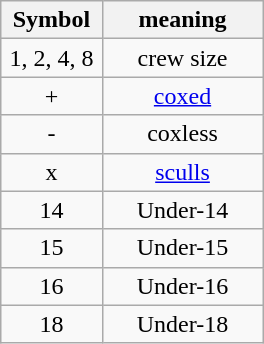<table class="wikitable" style="text-align:center; margin:1em auto;">
<tr>
<th width=60>Symbol</th>
<th width=100>meaning</th>
</tr>
<tr>
<td>1, 2, 4, 8</td>
<td>crew size</td>
</tr>
<tr>
<td>+</td>
<td><a href='#'>coxed</a></td>
</tr>
<tr>
<td>-</td>
<td>coxless</td>
</tr>
<tr>
<td>x</td>
<td><a href='#'>sculls</a></td>
</tr>
<tr>
<td>14</td>
<td>Under-14</td>
</tr>
<tr>
<td>15</td>
<td>Under-15</td>
</tr>
<tr>
<td>16</td>
<td>Under-16</td>
</tr>
<tr>
<td>18</td>
<td>Under-18</td>
</tr>
</table>
